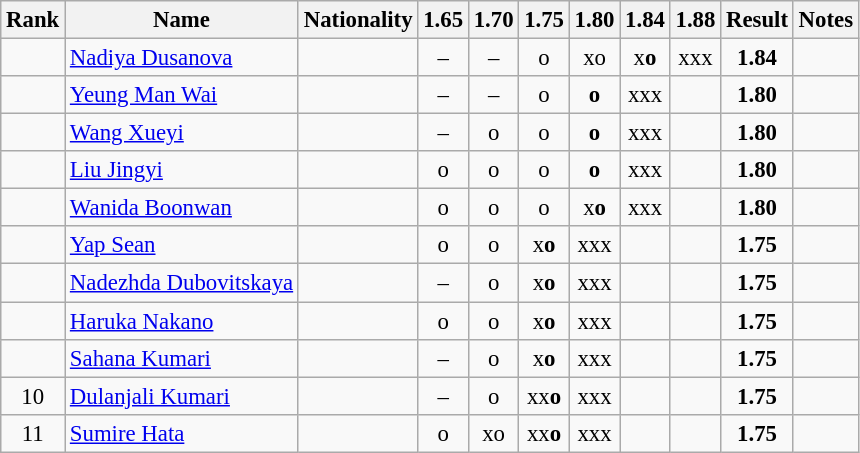<table class="wikitable sortable" style="text-align:center;font-size:95%">
<tr>
<th>Rank</th>
<th>Name</th>
<th>Nationality</th>
<th>1.65</th>
<th>1.70</th>
<th>1.75</th>
<th>1.80</th>
<th>1.84</th>
<th>1.88</th>
<th>Result</th>
<th>Notes</th>
</tr>
<tr>
<td></td>
<td align=left><a href='#'>Nadiya Dusanova</a></td>
<td align=left></td>
<td>–</td>
<td>–</td>
<td>o</td>
<td>xo</td>
<td>x<strong>o</strong></td>
<td>xxx</td>
<td><strong>1.84</strong></td>
<td></td>
</tr>
<tr>
<td></td>
<td align=left><a href='#'>Yeung Man Wai</a></td>
<td align=left></td>
<td>–</td>
<td>–</td>
<td>o</td>
<td><strong>o</strong></td>
<td>xxx</td>
<td></td>
<td><strong>1.80</strong></td>
<td></td>
</tr>
<tr>
<td></td>
<td align=left><a href='#'>Wang Xueyi</a></td>
<td align=left></td>
<td>–</td>
<td>o</td>
<td>o</td>
<td><strong>o</strong></td>
<td>xxx</td>
<td></td>
<td><strong>1.80</strong></td>
<td></td>
</tr>
<tr>
<td></td>
<td align=left><a href='#'>Liu Jingyi</a></td>
<td align=left></td>
<td>o</td>
<td>o</td>
<td>o</td>
<td><strong>o</strong></td>
<td>xxx</td>
<td></td>
<td><strong>1.80</strong></td>
<td></td>
</tr>
<tr>
<td></td>
<td align=left><a href='#'>Wanida Boonwan</a></td>
<td align=left></td>
<td>o</td>
<td>o</td>
<td>o</td>
<td>x<strong>o</strong></td>
<td>xxx</td>
<td></td>
<td><strong>1.80</strong></td>
<td></td>
</tr>
<tr>
<td></td>
<td align=left><a href='#'>Yap Sean</a></td>
<td align=left></td>
<td>o</td>
<td>o</td>
<td>x<strong>o</strong></td>
<td>xxx</td>
<td></td>
<td></td>
<td><strong>1.75</strong></td>
<td></td>
</tr>
<tr>
<td></td>
<td align=left><a href='#'>Nadezhda Dubovitskaya</a></td>
<td align=left></td>
<td>–</td>
<td>o</td>
<td>x<strong>o</strong></td>
<td>xxx</td>
<td></td>
<td></td>
<td><strong>1.75</strong></td>
<td></td>
</tr>
<tr>
<td></td>
<td align=left><a href='#'>Haruka Nakano</a></td>
<td align=left></td>
<td>o</td>
<td>o</td>
<td>x<strong>o</strong></td>
<td>xxx</td>
<td></td>
<td></td>
<td><strong>1.75</strong></td>
<td></td>
</tr>
<tr>
<td></td>
<td align=left><a href='#'>Sahana Kumari</a></td>
<td align=left></td>
<td>–</td>
<td>o</td>
<td>x<strong>o</strong></td>
<td>xxx</td>
<td></td>
<td></td>
<td><strong>1.75</strong></td>
<td></td>
</tr>
<tr>
<td>10</td>
<td align=left><a href='#'>Dulanjali Kumari</a></td>
<td align=left></td>
<td>–</td>
<td>o</td>
<td>xx<strong>o</strong></td>
<td>xxx</td>
<td></td>
<td></td>
<td><strong>1.75</strong></td>
<td></td>
</tr>
<tr>
<td>11</td>
<td align=left><a href='#'>Sumire Hata</a></td>
<td align=left></td>
<td>o</td>
<td>xo</td>
<td>xx<strong>o</strong></td>
<td>xxx</td>
<td></td>
<td></td>
<td><strong>1.75</strong></td>
<td></td>
</tr>
</table>
